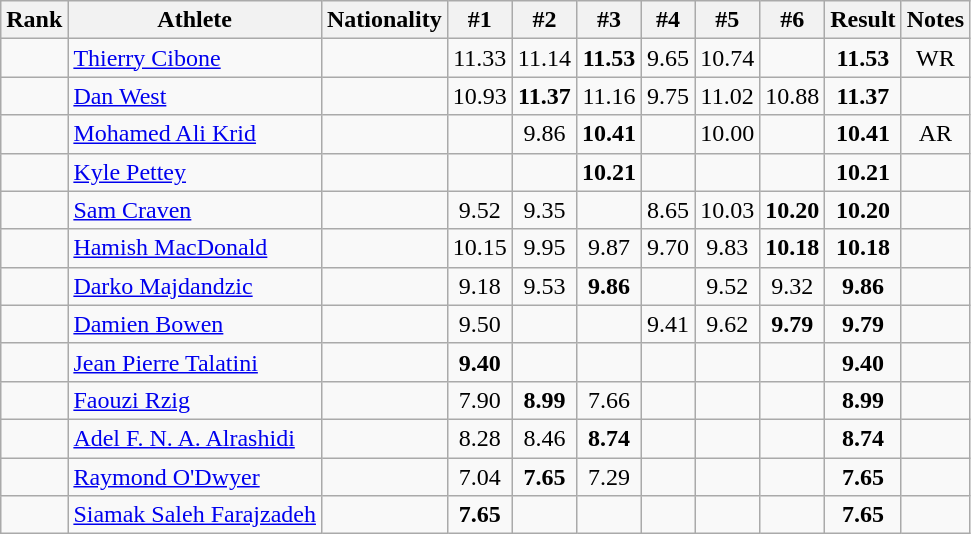<table class="wikitable sortable" style="text-align:center">
<tr>
<th>Rank</th>
<th>Athlete</th>
<th>Nationality</th>
<th>#1</th>
<th>#2</th>
<th>#3</th>
<th>#4</th>
<th>#5</th>
<th>#6</th>
<th>Result</th>
<th>Notes</th>
</tr>
<tr>
<td></td>
<td align=left><a href='#'>Thierry Cibone</a></td>
<td align=left></td>
<td>11.33</td>
<td>11.14</td>
<td><strong>11.53</strong></td>
<td>9.65</td>
<td>10.74</td>
<td></td>
<td><strong>11.53</strong></td>
<td>WR</td>
</tr>
<tr>
<td></td>
<td align=left><a href='#'>Dan West</a></td>
<td align=left></td>
<td>10.93</td>
<td><strong>11.37</strong></td>
<td>11.16</td>
<td>9.75</td>
<td>11.02</td>
<td>10.88</td>
<td><strong>11.37</strong></td>
<td></td>
</tr>
<tr>
<td></td>
<td align=left><a href='#'>Mohamed Ali Krid</a></td>
<td align=left></td>
<td></td>
<td>9.86</td>
<td><strong>10.41</strong></td>
<td></td>
<td>10.00</td>
<td></td>
<td><strong>10.41</strong></td>
<td>AR</td>
</tr>
<tr>
<td></td>
<td align=left><a href='#'>Kyle Pettey</a></td>
<td align=left></td>
<td></td>
<td></td>
<td><strong>10.21</strong></td>
<td></td>
<td></td>
<td></td>
<td><strong>10.21</strong></td>
<td></td>
</tr>
<tr>
<td></td>
<td align=left><a href='#'>Sam Craven</a></td>
<td align=left></td>
<td>9.52</td>
<td>9.35</td>
<td></td>
<td>8.65</td>
<td>10.03</td>
<td><strong>10.20</strong></td>
<td><strong>10.20</strong></td>
<td></td>
</tr>
<tr>
<td></td>
<td align=left><a href='#'>Hamish MacDonald</a></td>
<td align=left></td>
<td>10.15</td>
<td>9.95</td>
<td>9.87</td>
<td>9.70</td>
<td>9.83</td>
<td><strong>10.18</strong></td>
<td><strong>10.18</strong></td>
<td></td>
</tr>
<tr>
<td></td>
<td align=left><a href='#'>Darko Majdandzic</a></td>
<td align=left></td>
<td>9.18</td>
<td>9.53</td>
<td><strong>9.86</strong></td>
<td></td>
<td>9.52</td>
<td>9.32</td>
<td><strong>9.86</strong></td>
<td></td>
</tr>
<tr>
<td></td>
<td align=left><a href='#'>Damien Bowen</a></td>
<td align=left></td>
<td>9.50</td>
<td></td>
<td></td>
<td>9.41</td>
<td>9.62</td>
<td><strong>9.79</strong></td>
<td><strong>9.79</strong></td>
<td></td>
</tr>
<tr>
<td></td>
<td align=left><a href='#'>Jean Pierre Talatini</a></td>
<td align=left></td>
<td><strong>9.40</strong></td>
<td></td>
<td></td>
<td></td>
<td></td>
<td></td>
<td><strong>9.40</strong></td>
<td></td>
</tr>
<tr>
<td></td>
<td align=left><a href='#'>Faouzi Rzig</a></td>
<td align=left></td>
<td>7.90</td>
<td><strong>8.99</strong></td>
<td>7.66</td>
<td></td>
<td></td>
<td></td>
<td><strong>8.99</strong></td>
<td></td>
</tr>
<tr>
<td></td>
<td align=left><a href='#'>Adel F. N. A. Alrashidi</a></td>
<td align=left></td>
<td>8.28</td>
<td>8.46</td>
<td><strong>8.74</strong></td>
<td></td>
<td></td>
<td></td>
<td><strong>8.74</strong></td>
<td></td>
</tr>
<tr>
<td></td>
<td align=left><a href='#'>Raymond O'Dwyer</a></td>
<td align=left></td>
<td>7.04</td>
<td><strong>7.65</strong></td>
<td>7.29</td>
<td></td>
<td></td>
<td></td>
<td><strong>7.65</strong></td>
<td></td>
</tr>
<tr>
<td></td>
<td align=left><a href='#'>Siamak Saleh Farajzadeh</a></td>
<td align=left></td>
<td><strong>7.65</strong></td>
<td></td>
<td></td>
<td></td>
<td></td>
<td></td>
<td><strong>7.65</strong></td>
<td></td>
</tr>
</table>
